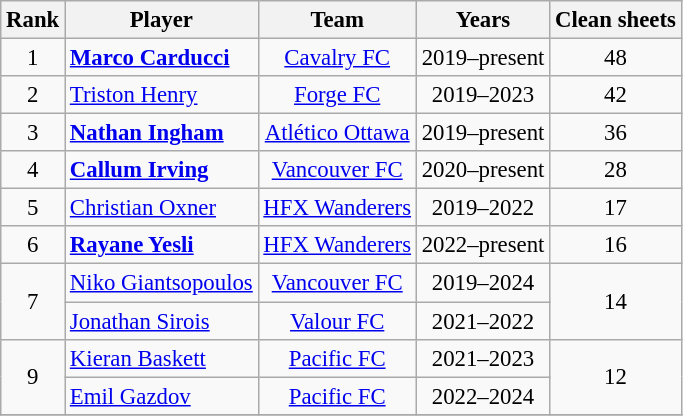<table class="wikitable" style="font-size:95%;">
<tr>
<th>Rank</th>
<th>Player</th>
<th>Team</th>
<th>Years</th>
<th>Clean sheets</th>
</tr>
<tr>
<td align=center rowspan="1">1</td>
<td> <strong><a href='#'>Marco Carducci</a></strong></td>
<td align=center><a href='#'>Cavalry FC</a></td>
<td align=center>2019–present</td>
<td align=center rowspan="1">48</td>
</tr>
<tr>
<td align=center rowspan="1">2</td>
<td> <a href='#'>Triston Henry</a></td>
<td align=center><a href='#'>Forge FC</a></td>
<td align=center>2019–2023</td>
<td align=center rowspan="1">42</td>
</tr>
<tr>
<td align=center rowspan="1">3</td>
<td> <strong><a href='#'>Nathan Ingham</a></strong></td>
<td align=center><a href='#'>Atlético Ottawa</a></td>
<td align=center>2019–present</td>
<td align=center rowspan="1">36</td>
</tr>
<tr>
<td align=center rowspan="1">4</td>
<td> <strong><a href='#'>Callum Irving</a></strong></td>
<td align=center><a href='#'>Vancouver FC</a></td>
<td align=center>2020–present</td>
<td align=center rowspan="1">28</td>
</tr>
<tr>
<td align=center rowspan="1">5</td>
<td> <a href='#'>Christian Oxner</a></td>
<td align=center><a href='#'>HFX Wanderers</a></td>
<td align=center>2019–2022</td>
<td align=center rowspan="1">17</td>
</tr>
<tr>
<td align=center rowspan="1">6</td>
<td> <strong><a href='#'>Rayane Yesli</a></strong></td>
<td align=center><a href='#'>HFX Wanderers</a></td>
<td align=center>2022–present</td>
<td align=center rowspan="1">16</td>
</tr>
<tr>
<td align=center rowspan="2">7</td>
<td> <a href='#'>Niko Giantsopoulos</a></td>
<td align=center><a href='#'>Vancouver FC</a></td>
<td align=center>2019–2024</td>
<td align=center rowspan="2">14</td>
</tr>
<tr>
<td> <a href='#'>Jonathan Sirois</a></td>
<td align=center><a href='#'>Valour FC</a></td>
<td align=center>2021–2022</td>
</tr>
<tr>
<td align=center rowspan="2">9</td>
<td> <a href='#'>Kieran Baskett</a></td>
<td align=center><a href='#'>Pacific FC</a></td>
<td align=center>2021–2023</td>
<td align=center rowspan="2">12</td>
</tr>
<tr>
<td> <a href='#'>Emil Gazdov</a></td>
<td align=center><a href='#'>Pacific FC</a></td>
<td align=center>2022–2024</td>
</tr>
<tr>
</tr>
</table>
